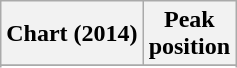<table class="wikitable sortable plainrowheaders">
<tr>
<th scope="col">Chart (2014)</th>
<th scope="col">Peak<br>position</th>
</tr>
<tr>
</tr>
<tr>
</tr>
<tr>
</tr>
<tr>
</tr>
<tr>
</tr>
<tr>
</tr>
</table>
